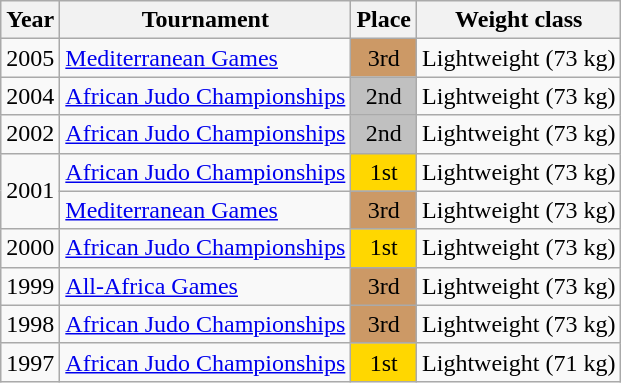<table class=wikitable>
<tr>
<th>Year</th>
<th>Tournament</th>
<th>Place</th>
<th>Weight class</th>
</tr>
<tr>
<td>2005</td>
<td><a href='#'>Mediterranean Games</a></td>
<td bgcolor="cc9966" align="center">3rd</td>
<td>Lightweight (73 kg)</td>
</tr>
<tr>
<td>2004</td>
<td><a href='#'>African Judo Championships</a></td>
<td bgcolor="silver" align="center">2nd</td>
<td>Lightweight (73 kg)</td>
</tr>
<tr>
<td>2002</td>
<td><a href='#'>African Judo Championships</a></td>
<td bgcolor="silver" align="center">2nd</td>
<td>Lightweight (73 kg)</td>
</tr>
<tr>
<td rowspan=2>2001</td>
<td><a href='#'>African Judo Championships</a></td>
<td bgcolor="gold" align="center">1st</td>
<td>Lightweight (73 kg)</td>
</tr>
<tr>
<td><a href='#'>Mediterranean Games</a></td>
<td bgcolor="cc9966" align="center">3rd</td>
<td>Lightweight (73 kg)</td>
</tr>
<tr>
<td>2000</td>
<td><a href='#'>African Judo Championships</a></td>
<td bgcolor="gold" align="center">1st</td>
<td>Lightweight (73 kg)</td>
</tr>
<tr>
<td>1999</td>
<td><a href='#'>All-Africa Games</a></td>
<td bgcolor="cc9966" align="center">3rd</td>
<td>Lightweight (73 kg)</td>
</tr>
<tr>
<td>1998</td>
<td><a href='#'>African Judo Championships</a></td>
<td bgcolor="cc9966" align="center">3rd</td>
<td>Lightweight (73 kg)</td>
</tr>
<tr>
<td>1997</td>
<td><a href='#'>African Judo Championships</a></td>
<td bgcolor="gold" align="center">1st</td>
<td>Lightweight (71 kg)</td>
</tr>
</table>
